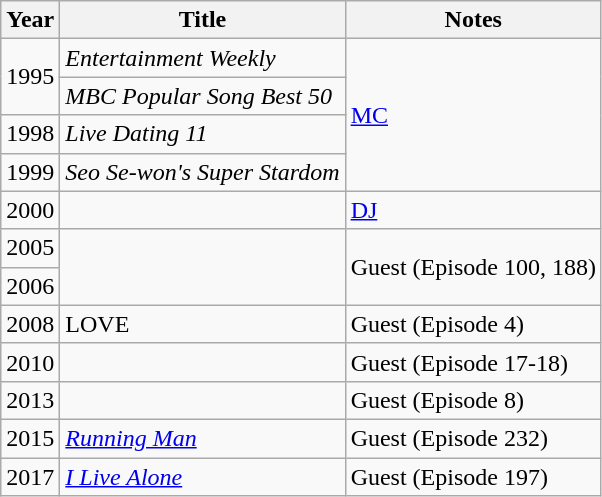<table class="wikitable sortable">
<tr>
<th>Year</th>
<th>Title</th>
<th class"unsortable">Notes</th>
</tr>
<tr>
<td rowspan=2>1995</td>
<td><em>Entertainment Weekly</em></td>
<td rowspan="4"><a href='#'>MC</a></td>
</tr>
<tr>
<td><em>MBC Popular Song Best 50</em></td>
</tr>
<tr>
<td>1998</td>
<td><em>Live Dating 11</em></td>
</tr>
<tr>
<td>1999</td>
<td><em>Seo Se-won's Super Stardom</em></td>
</tr>
<tr>
<td>2000</td>
<td><em></em></td>
<td><a href='#'>DJ</a></td>
</tr>
<tr>
<td>2005</td>
<td rowspan="2"><em></em></td>
<td rowspan="2">Guest (Episode 100, 188)</td>
</tr>
<tr>
<td>2006</td>
</tr>
<tr>
<td>2008</td>
<td>LOVE</td>
<td>Guest (Episode 4)</td>
</tr>
<tr>
<td>2010</td>
<td><em></em></td>
<td>Guest (Episode 17-18)</td>
</tr>
<tr>
<td>2013</td>
<td><em></em></td>
<td>Guest (Episode 8)</td>
</tr>
<tr>
<td>2015</td>
<td><em><a href='#'>Running Man</a></em></td>
<td>Guest (Episode 232)</td>
</tr>
<tr>
<td>2017</td>
<td><a href='#'><em>I Live Alone</em></a></td>
<td>Guest (Episode 197)</td>
</tr>
</table>
